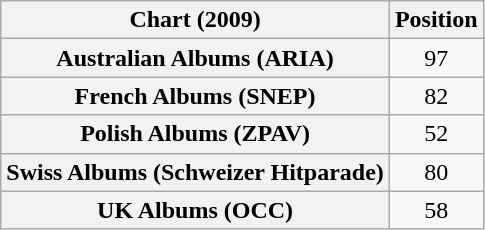<table class="wikitable plainrowheaders sortable">
<tr>
<th scope="col">Chart (2009)</th>
<th scope="col">Position</th>
</tr>
<tr>
<th scope="row">Australian Albums (ARIA)</th>
<td style="text-align:center;">97</td>
</tr>
<tr>
<th scope="row">French Albums (SNEP)</th>
<td style="text-align:center;">82</td>
</tr>
<tr>
<th scope="row">Polish Albums (ZPAV)</th>
<td style="text-align:center;">52</td>
</tr>
<tr>
<th scope="row">Swiss Albums (Schweizer Hitparade)</th>
<td style="text-align:center;">80</td>
</tr>
<tr>
<th scope="row">UK Albums (OCC)</th>
<td style="text-align:center;">58</td>
</tr>
</table>
